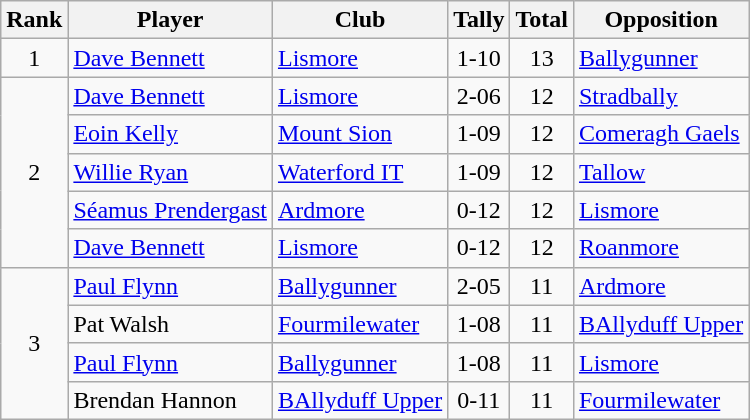<table class="wikitable">
<tr>
<th>Rank</th>
<th>Player</th>
<th>Club</th>
<th>Tally</th>
<th>Total</th>
<th>Opposition</th>
</tr>
<tr>
<td rowspan="1" style="text-align:center;">1</td>
<td><a href='#'>Dave Bennett</a></td>
<td><a href='#'>Lismore</a></td>
<td align=center>1-10</td>
<td align=center>13</td>
<td><a href='#'>Ballygunner</a></td>
</tr>
<tr>
<td rowspan="5" style="text-align:center;">2</td>
<td><a href='#'>Dave Bennett</a></td>
<td><a href='#'>Lismore</a></td>
<td align=center>2-06</td>
<td align=center>12</td>
<td><a href='#'>Stradbally</a></td>
</tr>
<tr>
<td><a href='#'>Eoin Kelly</a></td>
<td><a href='#'>Mount Sion</a></td>
<td align=center>1-09</td>
<td align=center>12</td>
<td><a href='#'>Comeragh Gaels</a></td>
</tr>
<tr>
<td><a href='#'>Willie Ryan</a></td>
<td><a href='#'>Waterford IT</a></td>
<td align=center>1-09</td>
<td align=center>12</td>
<td><a href='#'>Tallow</a></td>
</tr>
<tr>
<td><a href='#'>Séamus Prendergast</a></td>
<td><a href='#'>Ardmore</a></td>
<td align=center>0-12</td>
<td align=center>12</td>
<td><a href='#'>Lismore</a></td>
</tr>
<tr>
<td><a href='#'>Dave Bennett</a></td>
<td><a href='#'>Lismore</a></td>
<td align=center>0-12</td>
<td align=center>12</td>
<td><a href='#'>Roanmore</a></td>
</tr>
<tr>
<td rowspan="4" style="text-align:center;">3</td>
<td><a href='#'>Paul Flynn</a></td>
<td><a href='#'>Ballygunner</a></td>
<td align=center>2-05</td>
<td align=center>11</td>
<td><a href='#'>Ardmore</a></td>
</tr>
<tr>
<td>Pat Walsh</td>
<td><a href='#'>Fourmilewater</a></td>
<td align=center>1-08</td>
<td align=center>11</td>
<td><a href='#'>BAllyduff Upper</a></td>
</tr>
<tr>
<td><a href='#'>Paul Flynn</a></td>
<td><a href='#'>Ballygunner</a></td>
<td align=center>1-08</td>
<td align=center>11</td>
<td><a href='#'>Lismore</a></td>
</tr>
<tr>
<td>Brendan Hannon</td>
<td><a href='#'>BAllyduff Upper</a></td>
<td align=center>0-11</td>
<td align=center>11</td>
<td><a href='#'>Fourmilewater</a></td>
</tr>
</table>
